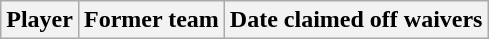<table class="wikitable">
<tr>
<th>Player</th>
<th>Former team</th>
<th>Date claimed off waivers</th>
</tr>
</table>
